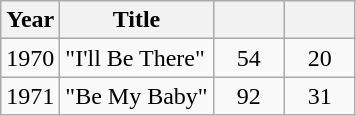<table class="wikitable">
<tr>
<th>Year</th>
<th>Title</th>
<th width="40"></th>
<th width="40"></th>
</tr>
<tr>
<td rowspan="1">1970</td>
<td>"I'll Be There"</td>
<td align="center">54</td>
<td align="center">20</td>
</tr>
<tr>
<td rowspan="1">1971</td>
<td>"Be My Baby"</td>
<td align="center">92</td>
<td align="center">31</td>
</tr>
</table>
